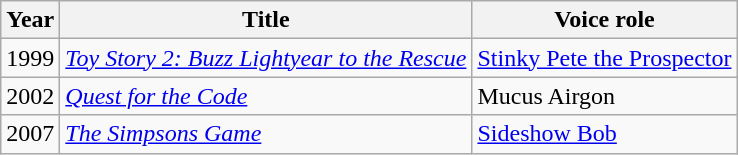<table class="wikitable">
<tr>
<th>Year</th>
<th>Title</th>
<th>Voice role</th>
</tr>
<tr>
<td>1999</td>
<td><em><a href='#'>Toy Story 2: Buzz Lightyear to the Rescue</a></em></td>
<td><a href='#'>Stinky Pete the Prospector</a></td>
</tr>
<tr>
<td>2002</td>
<td><em><a href='#'>Quest for the Code</a></em></td>
<td>Mucus Airgon</td>
</tr>
<tr>
<td>2007</td>
<td><em><a href='#'>The Simpsons Game</a></em></td>
<td><a href='#'>Sideshow Bob</a></td>
</tr>
</table>
